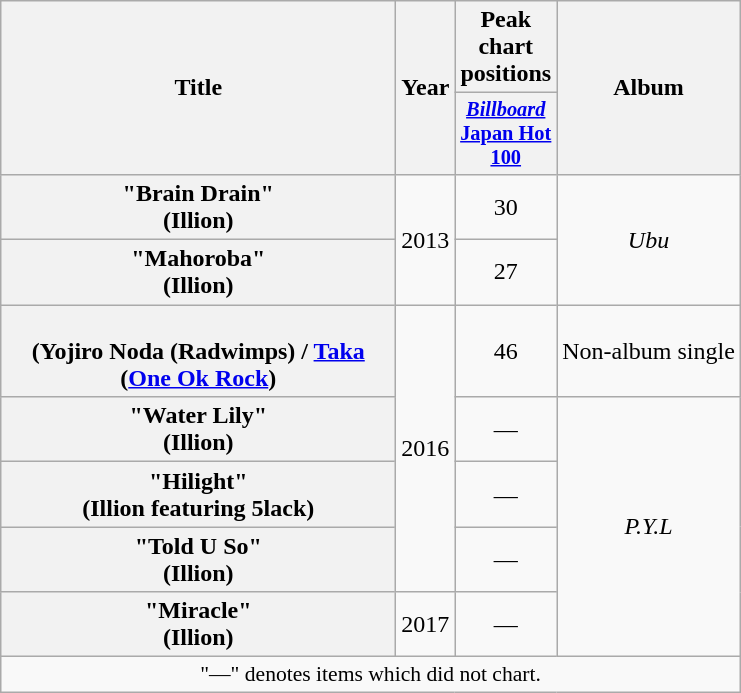<table class="wikitable plainrowheaders" style="text-align:center;">
<tr>
<th scope="col" rowspan="2" style="width:16em;">Title</th>
<th scope="col" rowspan="2">Year</th>
<th scope="col" colspan="1">Peak chart positions</th>
<th scope="col" rowspan="2">Album</th>
</tr>
<tr>
<th style="width:3em;font-size:85%"><em><a href='#'>Billboard</a></em> <a href='#'>Japan Hot 100</a><br></th>
</tr>
<tr>
<th scope="row">"Brain Drain"<br><span>(Illion)</span></th>
<td rowspan="2">2013</td>
<td>30</td>
<td rowspan=2><em>Ubu</em></td>
</tr>
<tr>
<th scope="row">"Mahoroba"<br><span>(Illion)</span></th>
<td>27</td>
</tr>
<tr>
<th scope="row"><br><span>(Yojiro Noda (Radwimps) / <a href='#'>Taka</a> (<a href='#'>One Ok Rock</a>)</span></th>
<td rowspan="4">2016</td>
<td>46</td>
<td>Non-album single</td>
</tr>
<tr>
<th scope="row">"Water Lily"<br><span>(Illion)</span></th>
<td>—</td>
<td rowspan=4><em>P.Y.L</em></td>
</tr>
<tr>
<th scope="row">"Hilight"<br><span>(Illion featuring 5lack)</span></th>
<td>—</td>
</tr>
<tr>
<th scope="row">"Told U So"<br><span>(Illion)</span></th>
<td>—</td>
</tr>
<tr>
<th scope="row">"Miracle"<br><span>(Illion)</span></th>
<td>2017</td>
<td>—</td>
</tr>
<tr>
<td colspan="12" align="center" style="font-size:90%;">"—" denotes items which did not chart.</td>
</tr>
</table>
